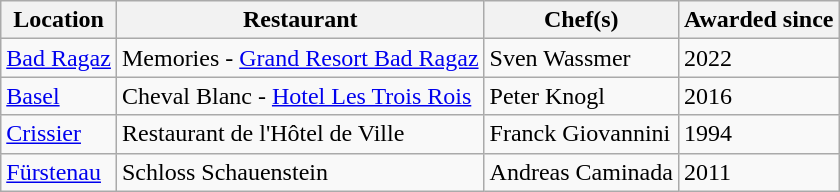<table class="wikitable sortable">
<tr>
<th scope="col">Location</th>
<th scope="col">Restaurant</th>
<th scope="col">Chef(s)</th>
<th scope="col">Awarded since</th>
</tr>
<tr>
<td><a href='#'>Bad Ragaz</a></td>
<td>Memories - <a href='#'>Grand Resort Bad Ragaz</a></td>
<td>Sven Wassmer</td>
<td>2022</td>
</tr>
<tr>
<td><a href='#'>Basel</a></td>
<td>Cheval Blanc - <a href='#'>Hotel Les Trois Rois</a></td>
<td>Peter Knogl</td>
<td>2016</td>
</tr>
<tr>
<td><a href='#'>Crissier</a></td>
<td>Restaurant de l'Hôtel de Ville</td>
<td>Franck Giovannini</td>
<td>1994</td>
</tr>
<tr>
<td><a href='#'>Fürstenau</a></td>
<td>Schloss Schauenstein</td>
<td>Andreas Caminada</td>
<td>2011</td>
</tr>
</table>
